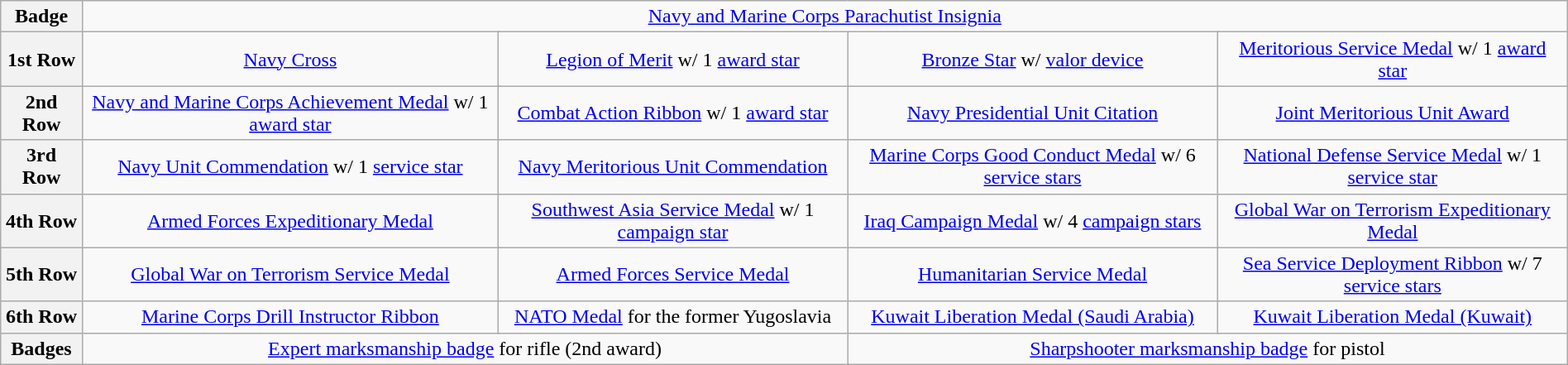<table class="wikitable" style="margin:1em auto; text-align:center;">
<tr>
<th>Badge</th>
<td colspan="12"><a href='#'>Navy and Marine Corps Parachutist Insignia</a></td>
</tr>
<tr>
<th>1st Row</th>
<td colspan="3"><a href='#'>Navy Cross</a></td>
<td colspan="3"><a href='#'>Legion of Merit</a> w/ 1 <a href='#'>award star</a></td>
<td colspan="3"><a href='#'>Bronze Star</a> w/ <a href='#'>valor device</a></td>
<td colspan="3"><a href='#'>Meritorious Service Medal</a> w/ 1 <a href='#'>award star</a></td>
</tr>
<tr>
<th>2nd Row</th>
<td colspan="3"><a href='#'>Navy and Marine Corps Achievement Medal</a> w/ 1 <a href='#'>award star</a></td>
<td colspan="3"><a href='#'>Combat Action Ribbon</a> w/ 1 <a href='#'>award star</a></td>
<td colspan="3"><a href='#'>Navy Presidential Unit Citation</a></td>
<td colspan="3"><a href='#'>Joint Meritorious Unit Award</a></td>
</tr>
<tr>
<th>3rd Row</th>
<td colspan="3"><a href='#'>Navy Unit Commendation</a> w/ 1 <a href='#'>service star</a></td>
<td colspan="3"><a href='#'>Navy Meritorious Unit Commendation</a></td>
<td colspan="3"><a href='#'>Marine Corps Good Conduct Medal</a> w/ 6 <a href='#'>service stars</a></td>
<td colspan="3"><a href='#'>National Defense Service Medal</a> w/ 1 <a href='#'>service star</a></td>
</tr>
<tr>
<th>4th Row</th>
<td colspan="3"><a href='#'>Armed Forces Expeditionary Medal</a></td>
<td colspan="3"><a href='#'>Southwest Asia Service Medal</a> w/ 1 <a href='#'>campaign star</a></td>
<td colspan="3"><a href='#'>Iraq Campaign Medal</a> w/ 4 <a href='#'>campaign stars</a></td>
<td colspan="3"><a href='#'>Global War on Terrorism Expeditionary Medal</a></td>
</tr>
<tr>
<th>5th Row</th>
<td colspan="3"><a href='#'>Global War on Terrorism Service Medal</a></td>
<td colspan="3"><a href='#'>Armed Forces Service Medal</a></td>
<td colspan="3"><a href='#'>Humanitarian Service Medal</a></td>
<td colspan="3"><a href='#'>Sea Service Deployment Ribbon</a> w/ 7 <a href='#'>service stars</a></td>
</tr>
<tr>
<th>6th Row</th>
<td colspan="3"><a href='#'>Marine Corps Drill Instructor Ribbon</a></td>
<td colspan="3"><a href='#'>NATO Medal</a> for the former Yugoslavia</td>
<td colspan="3"><a href='#'>Kuwait Liberation Medal (Saudi Arabia)</a></td>
<td colspan="3"><a href='#'>Kuwait Liberation Medal (Kuwait)</a></td>
</tr>
<tr>
<th>Badges</th>
<td colspan="6"><a href='#'>Expert marksmanship badge</a> for rifle (2nd award)</td>
<td colspan="6"><a href='#'>Sharpshooter marksmanship badge</a> for pistol</td>
</tr>
</table>
